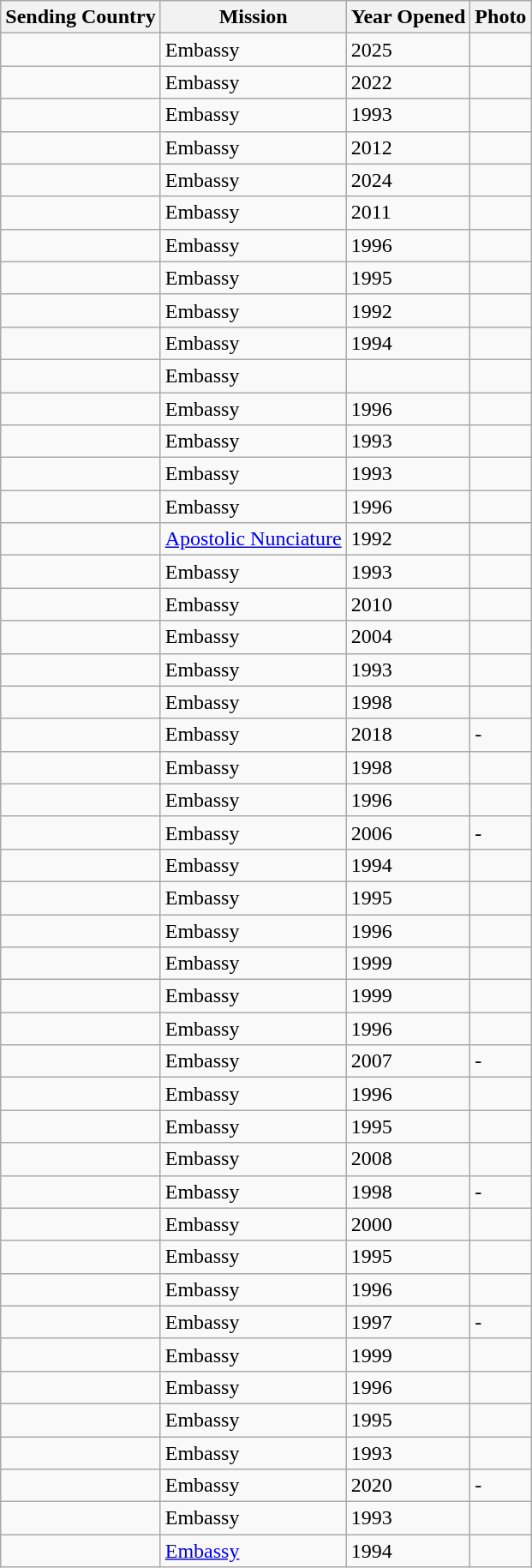<table class="wikitable sortable">
<tr valign="middle">
<th>Sending Country</th>
<th>Mission</th>
<th>Year Opened</th>
<th>Photo</th>
</tr>
<tr>
<td></td>
<td>Embassy</td>
<td>2025</td>
<td></td>
</tr>
<tr>
<td></td>
<td>Embassy</td>
<td>2022</td>
<td></td>
</tr>
<tr>
<td></td>
<td>Embassy</td>
<td>1993</td>
<td></td>
</tr>
<tr>
<td></td>
<td>Embassy</td>
<td>2012</td>
<td></td>
</tr>
<tr>
<td></td>
<td>Embassy</td>
<td>2024</td>
<td></td>
</tr>
<tr>
<td></td>
<td>Embassy</td>
<td>2011</td>
<td></td>
</tr>
<tr>
<td></td>
<td>Embassy</td>
<td>1996</td>
<td></td>
</tr>
<tr>
<td></td>
<td>Embassy</td>
<td>1995</td>
<td></td>
</tr>
<tr>
<td></td>
<td>Embassy</td>
<td>1992</td>
<td></td>
</tr>
<tr>
<td></td>
<td>Embassy</td>
<td>1994</td>
<td></td>
</tr>
<tr>
<td></td>
<td>Embassy</td>
<td></td>
<td></td>
</tr>
<tr>
<td></td>
<td>Embassy</td>
<td>1996</td>
<td></td>
</tr>
<tr>
<td></td>
<td>Embassy</td>
<td>1993</td>
<td></td>
</tr>
<tr>
<td></td>
<td>Embassy</td>
<td>1993</td>
<td></td>
</tr>
<tr>
<td></td>
<td>Embassy</td>
<td>1996</td>
<td></td>
</tr>
<tr>
<td></td>
<td><a href='#'>Apostolic Nunciature</a></td>
<td>1992</td>
<td></td>
</tr>
<tr>
<td></td>
<td>Embassy</td>
<td>1993</td>
<td></td>
</tr>
<tr>
<td></td>
<td>Embassy</td>
<td>2010</td>
<td></td>
</tr>
<tr>
<td></td>
<td>Embassy</td>
<td>2004</td>
<td></td>
</tr>
<tr>
<td></td>
<td>Embassy</td>
<td>1993</td>
<td></td>
</tr>
<tr>
<td></td>
<td>Embassy</td>
<td>1998</td>
<td></td>
</tr>
<tr>
<td></td>
<td>Embassy</td>
<td>2018</td>
<td>-</td>
</tr>
<tr>
<td></td>
<td>Embassy</td>
<td>1998</td>
<td></td>
</tr>
<tr>
<td></td>
<td>Embassy</td>
<td>1996</td>
<td></td>
</tr>
<tr>
<td></td>
<td>Embassy</td>
<td>2006</td>
<td>-</td>
</tr>
<tr>
<td></td>
<td>Embassy</td>
<td>1994</td>
<td></td>
</tr>
<tr>
<td></td>
<td>Embassy</td>
<td>1995</td>
<td></td>
</tr>
<tr>
<td></td>
<td>Embassy</td>
<td>1996</td>
<td></td>
</tr>
<tr>
<td></td>
<td>Embassy</td>
<td>1999</td>
<td></td>
</tr>
<tr>
<td></td>
<td>Embassy</td>
<td>1999</td>
<td></td>
</tr>
<tr>
<td></td>
<td>Embassy</td>
<td>1996</td>
<td></td>
</tr>
<tr>
<td></td>
<td>Embassy</td>
<td>2007</td>
<td>-</td>
</tr>
<tr>
<td></td>
<td>Embassy</td>
<td>1996</td>
<td></td>
</tr>
<tr>
<td></td>
<td>Embassy</td>
<td>1995</td>
<td></td>
</tr>
<tr>
<td></td>
<td>Embassy</td>
<td>2008</td>
<td></td>
</tr>
<tr>
<td></td>
<td>Embassy</td>
<td>1998</td>
<td>-</td>
</tr>
<tr>
<td></td>
<td>Embassy</td>
<td>2000</td>
<td></td>
</tr>
<tr>
<td></td>
<td>Embassy</td>
<td>1995</td>
<td></td>
</tr>
<tr>
<td></td>
<td>Embassy</td>
<td>1996</td>
<td></td>
</tr>
<tr>
<td></td>
<td>Embassy</td>
<td>1997</td>
<td>-</td>
</tr>
<tr>
<td></td>
<td>Embassy</td>
<td>1999</td>
<td></td>
</tr>
<tr>
<td></td>
<td>Embassy</td>
<td>1996</td>
<td></td>
</tr>
<tr>
<td></td>
<td>Embassy</td>
<td>1995</td>
<td></td>
</tr>
<tr>
<td></td>
<td>Embassy</td>
<td>1993</td>
<td></td>
</tr>
<tr>
<td></td>
<td>Embassy</td>
<td>2020</td>
<td>-</td>
</tr>
<tr>
<td></td>
<td>Embassy</td>
<td>1993</td>
<td></td>
</tr>
<tr>
<td></td>
<td><a href='#'>Embassy</a></td>
<td>1994</td>
<td></td>
</tr>
</table>
